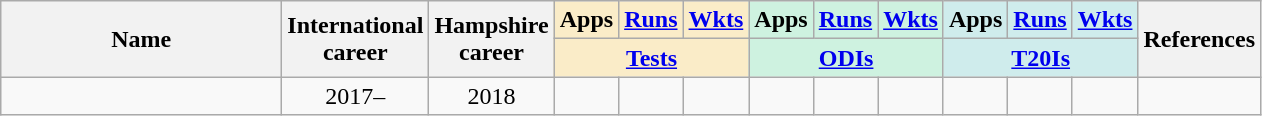<table class="wikitable sortable" style="text-align: center;">
<tr>
<th style="width:180px" rowspan="2">Name</th>
<th rowspan="2">International<br>career</th>
<th rowspan="2">Hampshire<br>career</th>
<th style="background:#faecc8">Apps</th>
<th style="background:#faecc8"><a href='#'>Runs</a></th>
<th style="background:#faecc8"><a href='#'>Wkts</a></th>
<th style="background:#cef2e0">Apps</th>
<th style="background:#cef2e0"><a href='#'>Runs</a></th>
<th style="background:#cef2e0"><a href='#'>Wkts</a></th>
<th style="background:#CFECEC">Apps</th>
<th style="background:#CFECEC"><a href='#'>Runs</a></th>
<th style="background:#CFECEC"><a href='#'>Wkts</a></th>
<th class="unsortable" rowspan="2">References</th>
</tr>
<tr class="unsortable">
<th colspan="3" style="background:#faecc8"><a href='#'>Tests</a></th>
<th colspan="3" style="background:#cef2e0"><a href='#'>ODIs</a></th>
<th colspan="3" style="background:#CFECEC"><a href='#'>T20Is</a></th>
</tr>
<tr>
<td></td>
<td>2017–</td>
<td>2018</td>
<td></td>
<td></td>
<td></td>
<td></td>
<td></td>
<td></td>
<td></td>
<td></td>
<td></td>
<td></td>
</tr>
</table>
